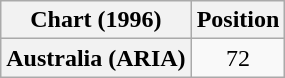<table class="wikitable plainrowheaders" style="text-align:center">
<tr>
<th>Chart (1996)</th>
<th>Position</th>
</tr>
<tr>
<th scope="row">Australia (ARIA)</th>
<td>72</td>
</tr>
</table>
